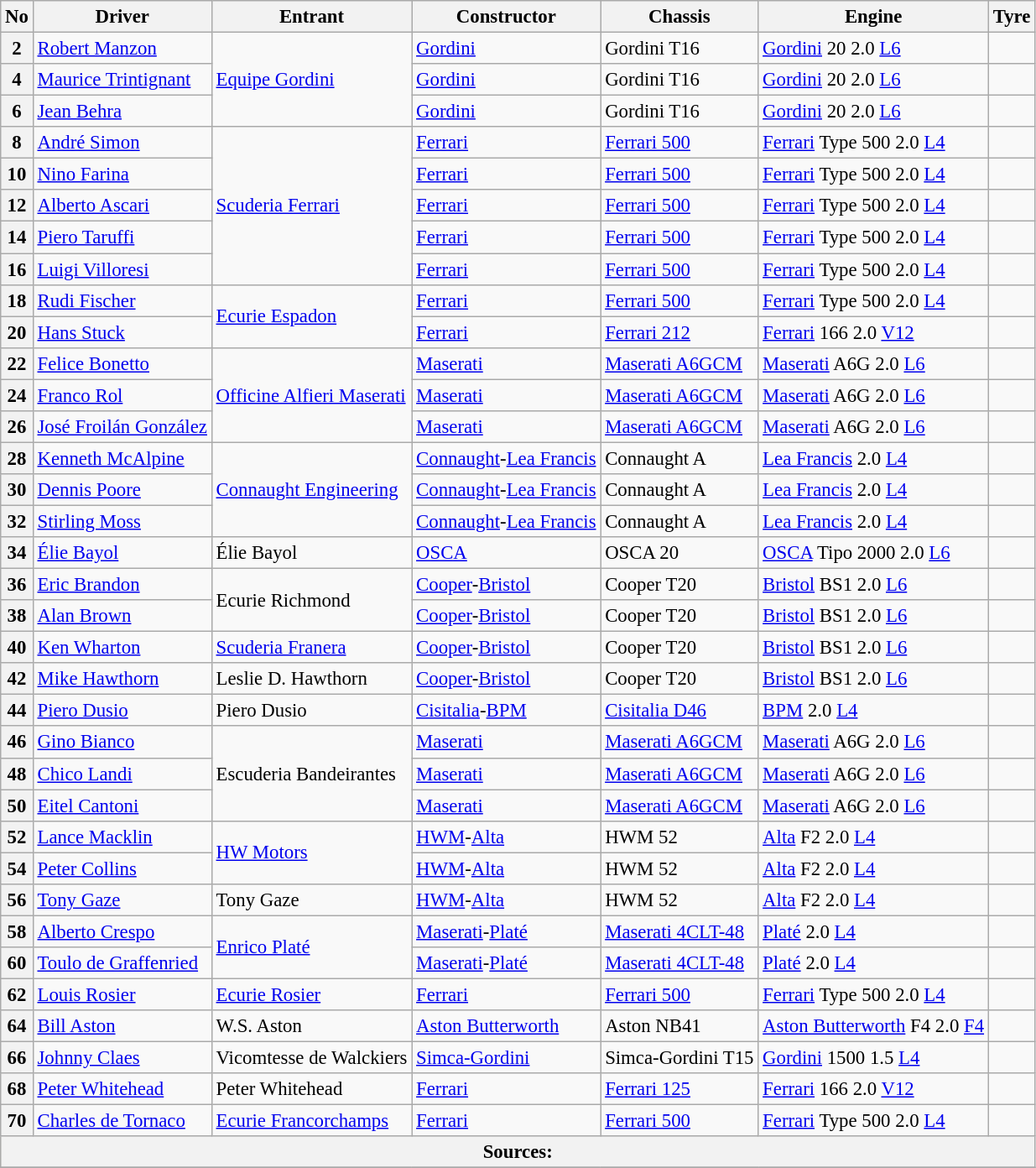<table class="wikitable sortable" style="font-size: 95%;">
<tr>
<th>No</th>
<th>Driver</th>
<th>Entrant</th>
<th>Constructor</th>
<th>Chassis</th>
<th>Engine</th>
<th>Tyre</th>
</tr>
<tr>
<th>2</th>
<td> <a href='#'>Robert Manzon</a></td>
<td rowspan=3><a href='#'>Equipe Gordini</a></td>
<td><a href='#'>Gordini</a></td>
<td>Gordini T16</td>
<td><a href='#'>Gordini</a> 20 2.0 <a href='#'>L6</a></td>
<td align="center"></td>
</tr>
<tr>
<th>4</th>
<td> <a href='#'>Maurice Trintignant</a></td>
<td><a href='#'>Gordini</a></td>
<td>Gordini T16</td>
<td><a href='#'>Gordini</a> 20 2.0 <a href='#'>L6</a></td>
<td align="center"></td>
</tr>
<tr>
<th>6</th>
<td> <a href='#'>Jean Behra</a></td>
<td><a href='#'>Gordini</a></td>
<td>Gordini T16</td>
<td><a href='#'>Gordini</a> 20 2.0 <a href='#'>L6</a></td>
<td align="center"></td>
</tr>
<tr>
<th>8</th>
<td> <a href='#'>André Simon</a></td>
<td rowspan=5><a href='#'>Scuderia Ferrari</a></td>
<td><a href='#'>Ferrari</a></td>
<td><a href='#'>Ferrari 500</a></td>
<td><a href='#'>Ferrari</a> Type 500 2.0 <a href='#'>L4</a></td>
<td align="center"></td>
</tr>
<tr>
<th>10</th>
<td> <a href='#'>Nino Farina</a></td>
<td><a href='#'>Ferrari</a></td>
<td><a href='#'>Ferrari 500</a></td>
<td><a href='#'>Ferrari</a> Type 500 2.0 <a href='#'>L4</a></td>
<td align="center"></td>
</tr>
<tr>
<th>12</th>
<td> <a href='#'>Alberto Ascari</a></td>
<td><a href='#'>Ferrari</a></td>
<td><a href='#'>Ferrari 500</a></td>
<td><a href='#'>Ferrari</a> Type 500 2.0 <a href='#'>L4</a></td>
<td align="center"></td>
</tr>
<tr>
<th>14</th>
<td> <a href='#'>Piero Taruffi</a></td>
<td><a href='#'>Ferrari</a></td>
<td><a href='#'>Ferrari 500</a></td>
<td><a href='#'>Ferrari</a> Type 500 2.0 <a href='#'>L4</a></td>
<td align="center"></td>
</tr>
<tr>
<th>16</th>
<td> <a href='#'>Luigi Villoresi</a></td>
<td><a href='#'>Ferrari</a></td>
<td><a href='#'>Ferrari 500</a></td>
<td><a href='#'>Ferrari</a> Type 500 2.0 <a href='#'>L4</a></td>
<td align="center"></td>
</tr>
<tr>
<th>18</th>
<td> <a href='#'>Rudi Fischer</a></td>
<td rowspan=2><a href='#'>Ecurie Espadon</a></td>
<td><a href='#'>Ferrari</a></td>
<td><a href='#'>Ferrari 500</a></td>
<td><a href='#'>Ferrari</a> Type 500 2.0 <a href='#'>L4</a></td>
<td align="center"></td>
</tr>
<tr>
<th>20</th>
<td> <a href='#'>Hans Stuck</a></td>
<td><a href='#'>Ferrari</a></td>
<td><a href='#'>Ferrari 212</a></td>
<td><a href='#'>Ferrari</a> 166 2.0 <a href='#'>V12</a></td>
<td align="center"></td>
</tr>
<tr>
<th>22</th>
<td> <a href='#'>Felice Bonetto</a></td>
<td rowspan=3><a href='#'>Officine Alfieri Maserati</a></td>
<td><a href='#'>Maserati</a></td>
<td><a href='#'>Maserati A6GCM</a></td>
<td><a href='#'>Maserati</a> A6G 2.0 <a href='#'>L6</a></td>
<td align="center"></td>
</tr>
<tr>
<th>24</th>
<td> <a href='#'>Franco Rol</a></td>
<td><a href='#'>Maserati</a></td>
<td><a href='#'>Maserati A6GCM</a></td>
<td><a href='#'>Maserati</a> A6G 2.0 <a href='#'>L6</a></td>
<td align="center"></td>
</tr>
<tr>
<th>26</th>
<td> <a href='#'>José Froilán González</a></td>
<td><a href='#'>Maserati</a></td>
<td><a href='#'>Maserati A6GCM</a></td>
<td><a href='#'>Maserati</a> A6G 2.0 <a href='#'>L6</a></td>
<td align="center"></td>
</tr>
<tr>
<th>28</th>
<td> <a href='#'>Kenneth McAlpine</a></td>
<td rowspan=3><a href='#'>Connaught Engineering</a></td>
<td><a href='#'>Connaught</a>-<a href='#'>Lea Francis</a></td>
<td>Connaught A</td>
<td><a href='#'>Lea Francis</a> 2.0 <a href='#'>L4</a></td>
<td align="center"></td>
</tr>
<tr>
<th>30</th>
<td> <a href='#'>Dennis Poore</a></td>
<td><a href='#'>Connaught</a>-<a href='#'>Lea Francis</a></td>
<td>Connaught A</td>
<td><a href='#'>Lea Francis</a> 2.0 <a href='#'>L4</a></td>
<td align="center"></td>
</tr>
<tr>
<th>32</th>
<td> <a href='#'>Stirling Moss</a></td>
<td><a href='#'>Connaught</a>-<a href='#'>Lea Francis</a></td>
<td>Connaught A</td>
<td><a href='#'>Lea Francis</a> 2.0 <a href='#'>L4</a></td>
<td align="center"></td>
</tr>
<tr>
<th>34</th>
<td> <a href='#'>Élie Bayol</a></td>
<td>Élie Bayol</td>
<td><a href='#'>OSCA</a></td>
<td>OSCA 20</td>
<td><a href='#'>OSCA</a> Tipo 2000 2.0 <a href='#'>L6</a></td>
<td align="center"></td>
</tr>
<tr>
<th>36</th>
<td> <a href='#'>Eric Brandon</a></td>
<td rowspan=2>Ecurie Richmond</td>
<td><a href='#'>Cooper</a>-<a href='#'>Bristol</a></td>
<td>Cooper T20</td>
<td><a href='#'>Bristol</a> BS1 2.0 <a href='#'>L6</a></td>
<td align="center"></td>
</tr>
<tr>
<th>38</th>
<td> <a href='#'>Alan Brown</a></td>
<td><a href='#'>Cooper</a>-<a href='#'>Bristol</a></td>
<td>Cooper T20</td>
<td><a href='#'>Bristol</a> BS1 2.0 <a href='#'>L6</a></td>
<td align="center"></td>
</tr>
<tr>
<th>40</th>
<td> <a href='#'>Ken Wharton</a></td>
<td><a href='#'>Scuderia Franera</a></td>
<td><a href='#'>Cooper</a>-<a href='#'>Bristol</a></td>
<td>Cooper T20</td>
<td><a href='#'>Bristol</a> BS1 2.0 <a href='#'>L6</a></td>
<td align="center"></td>
</tr>
<tr>
<th>42</th>
<td> <a href='#'>Mike Hawthorn</a></td>
<td>Leslie D. Hawthorn</td>
<td><a href='#'>Cooper</a>-<a href='#'>Bristol</a></td>
<td>Cooper T20</td>
<td><a href='#'>Bristol</a> BS1 2.0 <a href='#'>L6</a></td>
<td align="center"></td>
</tr>
<tr>
<th>44</th>
<td> <a href='#'>Piero Dusio</a></td>
<td>Piero Dusio</td>
<td><a href='#'>Cisitalia</a>-<a href='#'>BPM</a></td>
<td><a href='#'>Cisitalia D46</a></td>
<td><a href='#'>BPM</a> 2.0 <a href='#'>L4</a></td>
<td align="center"></td>
</tr>
<tr>
<th>46</th>
<td> <a href='#'>Gino Bianco</a></td>
<td rowspan=3>Escuderia Bandeirantes</td>
<td><a href='#'>Maserati</a></td>
<td><a href='#'>Maserati A6GCM</a></td>
<td><a href='#'>Maserati</a> A6G 2.0 <a href='#'>L6</a></td>
<td align="center"></td>
</tr>
<tr>
<th>48</th>
<td> <a href='#'>Chico Landi</a></td>
<td><a href='#'>Maserati</a></td>
<td><a href='#'>Maserati A6GCM</a></td>
<td><a href='#'>Maserati</a> A6G 2.0 <a href='#'>L6</a></td>
<td align="center"></td>
</tr>
<tr>
<th>50</th>
<td> <a href='#'>Eitel Cantoni</a></td>
<td><a href='#'>Maserati</a></td>
<td><a href='#'>Maserati A6GCM</a></td>
<td><a href='#'>Maserati</a> A6G 2.0 <a href='#'>L6</a></td>
<td align="center"></td>
</tr>
<tr>
<th>52</th>
<td> <a href='#'>Lance Macklin</a></td>
<td rowspan=2><a href='#'>HW Motors</a></td>
<td><a href='#'>HWM</a>-<a href='#'>Alta</a></td>
<td>HWM 52</td>
<td><a href='#'>Alta</a> F2 2.0 <a href='#'>L4</a></td>
<td align="center"></td>
</tr>
<tr>
<th>54</th>
<td> <a href='#'>Peter Collins</a></td>
<td><a href='#'>HWM</a>-<a href='#'>Alta</a></td>
<td>HWM 52</td>
<td><a href='#'>Alta</a> F2 2.0 <a href='#'>L4</a></td>
<td align="center"></td>
</tr>
<tr>
<th>56</th>
<td> <a href='#'>Tony Gaze</a></td>
<td>Tony Gaze</td>
<td><a href='#'>HWM</a>-<a href='#'>Alta</a></td>
<td>HWM 52</td>
<td><a href='#'>Alta</a> F2 2.0 <a href='#'>L4</a></td>
<td align="center"></td>
</tr>
<tr>
<th>58</th>
<td> <a href='#'>Alberto Crespo</a></td>
<td rowspan=2><a href='#'>Enrico Platé</a></td>
<td><a href='#'>Maserati</a>-<a href='#'>Platé</a></td>
<td><a href='#'>Maserati 4CLT-48</a></td>
<td><a href='#'>Platé</a> 2.0 <a href='#'>L4</a></td>
<td align="center"></td>
</tr>
<tr>
<th>60</th>
<td> <a href='#'>Toulo de Graffenried</a></td>
<td><a href='#'>Maserati</a>-<a href='#'>Platé</a></td>
<td><a href='#'>Maserati 4CLT-48</a></td>
<td><a href='#'>Platé</a> 2.0 <a href='#'>L4</a></td>
<td align="center"></td>
</tr>
<tr>
<th>62</th>
<td> <a href='#'>Louis Rosier</a></td>
<td><a href='#'>Ecurie Rosier</a></td>
<td><a href='#'>Ferrari</a></td>
<td><a href='#'>Ferrari 500</a></td>
<td><a href='#'>Ferrari</a> Type 500 2.0 <a href='#'>L4</a></td>
<td align="center"></td>
</tr>
<tr>
<th>64</th>
<td> <a href='#'>Bill Aston</a></td>
<td>W.S. Aston</td>
<td><a href='#'>Aston Butterworth</a></td>
<td>Aston NB41</td>
<td><a href='#'>Aston Butterworth</a> F4 2.0 <a href='#'>F4</a></td>
<td align="center"></td>
</tr>
<tr>
<th>66</th>
<td> <a href='#'>Johnny Claes</a></td>
<td>Vicomtesse de Walckiers</td>
<td><a href='#'>Simca-Gordini</a></td>
<td>Simca-Gordini T15</td>
<td><a href='#'>Gordini</a> 1500 1.5 <a href='#'>L4</a></td>
<td align="center"></td>
</tr>
<tr>
<th>68</th>
<td> <a href='#'>Peter Whitehead</a></td>
<td>Peter Whitehead</td>
<td><a href='#'>Ferrari</a></td>
<td><a href='#'>Ferrari 125</a></td>
<td><a href='#'>Ferrari</a> 166 2.0 <a href='#'>V12</a></td>
<td align="center"></td>
</tr>
<tr>
<th>70</th>
<td> <a href='#'>Charles de Tornaco</a></td>
<td><a href='#'>Ecurie Francorchamps</a></td>
<td><a href='#'>Ferrari</a></td>
<td><a href='#'>Ferrari 500</a></td>
<td><a href='#'>Ferrari</a> Type 500 2.0 <a href='#'>L4</a></td>
<td align="center"></td>
</tr>
<tr style="background-color:#E5E4E2" align="center">
<th colspan=7>Sources:</th>
</tr>
<tr>
</tr>
</table>
